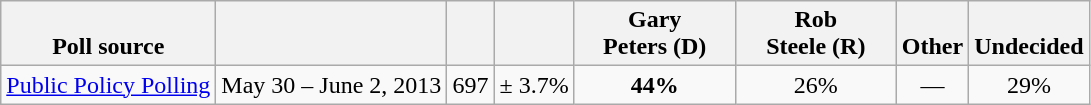<table class="wikitable" style="text-align:center">
<tr valign= bottom>
<th>Poll source</th>
<th></th>
<th></th>
<th></th>
<th style="width:100px;">Gary<br>Peters (D)</th>
<th style="width:100px;">Rob<br>Steele (R)</th>
<th>Other</th>
<th>Undecided</th>
</tr>
<tr>
<td align=left><a href='#'>Public Policy Polling</a></td>
<td>May 30 – June 2, 2013</td>
<td>697</td>
<td>± 3.7%</td>
<td><strong>44%</strong></td>
<td>26%</td>
<td>—</td>
<td>29%</td>
</tr>
</table>
